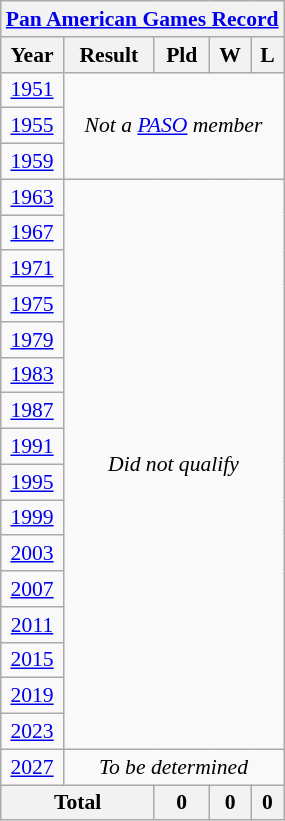<table class="wikitable" style="text-align: center;font-size:90%;">
<tr>
<th colspan=5><a href='#'>Pan American Games Record</a></th>
</tr>
<tr>
<th>Year</th>
<th>Result</th>
<th>Pld</th>
<th>W</th>
<th>L</th>
</tr>
<tr>
<td> <a href='#'>1951</a></td>
<td rowspan=3 colspan=4><em>Not a <a href='#'>PASO</a> member</em></td>
</tr>
<tr>
<td> <a href='#'>1955</a></td>
</tr>
<tr>
<td> <a href='#'>1959</a></td>
</tr>
<tr>
<td> <a href='#'>1963</a></td>
<td rowspan=16 colspan=4><em>Did not qualify</em></td>
</tr>
<tr>
<td> <a href='#'>1967</a></td>
</tr>
<tr>
<td> <a href='#'>1971</a></td>
</tr>
<tr>
<td> <a href='#'>1975</a></td>
</tr>
<tr>
<td> <a href='#'>1979</a></td>
</tr>
<tr>
<td> <a href='#'>1983</a></td>
</tr>
<tr>
<td> <a href='#'>1987</a></td>
</tr>
<tr>
<td> <a href='#'>1991</a></td>
</tr>
<tr>
<td> <a href='#'>1995</a></td>
</tr>
<tr>
<td> <a href='#'>1999</a></td>
</tr>
<tr>
<td> <a href='#'>2003</a></td>
</tr>
<tr>
<td> <a href='#'>2007</a></td>
</tr>
<tr>
<td> <a href='#'>2011</a></td>
</tr>
<tr>
<td> <a href='#'>2015</a></td>
</tr>
<tr>
<td> <a href='#'>2019</a></td>
</tr>
<tr>
<td> <a href='#'>2023</a></td>
</tr>
<tr>
<td> <a href='#'>2027</a></td>
<td colspan=4><em>To be determined</em></td>
</tr>
<tr>
<th colspan=2>Total</th>
<th>0</th>
<th>0</th>
<th>0</th>
</tr>
</table>
